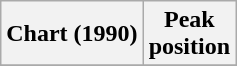<table class="wikitable plainrowheaders" style="text-align:center">
<tr>
<th>Chart (1990)</th>
<th>Peak<br>position</th>
</tr>
<tr>
</tr>
</table>
